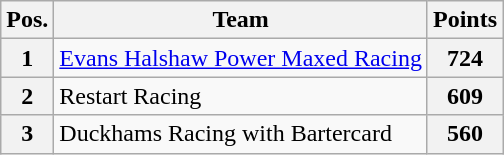<table class="wikitable">
<tr>
<th>Pos.</th>
<th>Team</th>
<th>Points</th>
</tr>
<tr>
<th>1</th>
<td><a href='#'>Evans Halshaw Power Maxed Racing</a></td>
<th>724</th>
</tr>
<tr>
<th>2</th>
<td>Restart Racing</td>
<th>609</th>
</tr>
<tr>
<th>3</th>
<td>Duckhams Racing with Bartercard</td>
<th>560</th>
</tr>
</table>
